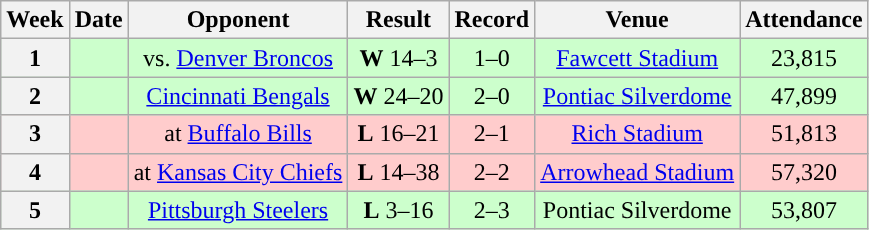<table class="wikitable" style="text-align:center">
<tr>
<th>Week</th>
<th>Date</th>
<th>Opponent</th>
<th>Result</th>
<th>Record</th>
<th>Venue</th>
<th>Attendance</th>
</tr>
<tr style="background:#cfc">
<th>1</th>
<td></td>
<td>vs. <a href='#'>Denver Broncos</a></td>
<td><strong>W</strong> 14–3</td>
<td>1–0</td>
<td><a href='#'>Fawcett Stadium</a></td>
<td>23,815</td>
</tr>
<tr style="background:#cfc">
<th>2</th>
<td></td>
<td><a href='#'>Cincinnati Bengals</a></td>
<td><strong>W</strong> 24–20</td>
<td>2–0</td>
<td><a href='#'>Pontiac Silverdome</a></td>
<td>47,899</td>
</tr>
<tr style="background:#fcc">
<th>3</th>
<td></td>
<td>at <a href='#'>Buffalo Bills</a></td>
<td><strong>L</strong> 16–21</td>
<td>2–1</td>
<td><a href='#'>Rich Stadium</a></td>
<td>51,813</td>
</tr>
<tr style="background:#fcc">
<th>4</th>
<td></td>
<td>at <a href='#'>Kansas City Chiefs</a></td>
<td><strong>L</strong> 14–38</td>
<td>2–2</td>
<td><a href='#'>Arrowhead Stadium</a></td>
<td>57,320</td>
</tr>
<tr style="background:#cfc">
<th>5</th>
<td></td>
<td><a href='#'>Pittsburgh Steelers</a></td>
<td><strong>L</strong> 3–16</td>
<td>2–3</td>
<td>Pontiac Silverdome</td>
<td>53,807</td>
</tr>
</table>
